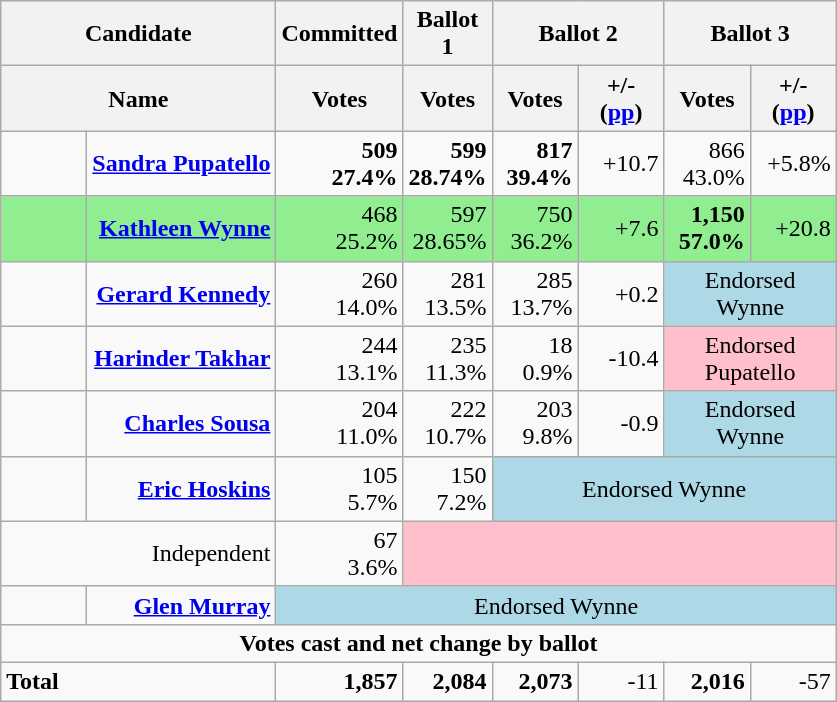<table class="wikitable">
<tr>
<th colspan = "2">Candidate</th>
<th>Committed</th>
<th>Ballot 1</th>
<th colspan = "2">Ballot 2</th>
<th colspan = "2">Ballot 3</th>
</tr>
<tr>
<th colspan = "2">Name</th>
<th width = "50">Votes</th>
<th width = "50">Votes</th>
<th width = "50">Votes</th>
<th width = "50">+/- (<a href='#'>pp</a>)</th>
<th width = "50">Votes</th>
<th width = "50">+/- (<a href='#'>pp</a>)</th>
</tr>
<tr style="text-align:right;">
<td width="50"></td>
<td><strong><a href='#'>Sandra Pupatello</a></strong></td>
<td><strong>509<br>27.4%</strong></td>
<td><strong>599<br>28.74%</strong></td>
<td><strong>817<br>39.4%</strong></td>
<td>+10.7</td>
<td>866<br> 43.0%</td>
<td>+5.8%</td>
</tr>
<tr style="text-align:right;background:lightgreen;">
<td></td>
<td><strong><a href='#'>Kathleen Wynne</a></strong></td>
<td>468<br>25.2%</td>
<td>597<br>28.65%</td>
<td>750<br>36.2%</td>
<td>+7.6</td>
<td><strong>1,150<br>57.0%</strong></td>
<td>+20.8</td>
</tr>
<tr style="text-align:right;">
<td></td>
<td><strong><a href='#'>Gerard Kennedy</a></strong></td>
<td>260<br>14.0%</td>
<td>281<br>13.5%</td>
<td>285<br>13.7%</td>
<td>+0.2</td>
<td style="text-align:center; background:lightblue" colspan=2>Endorsed Wynne</td>
</tr>
<tr style="text-align:right;">
<td></td>
<td><strong><a href='#'>Harinder Takhar</a></strong></td>
<td>244<br>13.1%</td>
<td>235<br>11.3%</td>
<td>18<br>0.9%</td>
<td>-10.4</td>
<td style="text-align:center; background:pink" colspan=2>Endorsed Pupatello</td>
</tr>
<tr style="text-align:right;">
<td></td>
<td><strong><a href='#'>Charles Sousa</a></strong></td>
<td>204<br>11.0%</td>
<td>222<br>10.7%</td>
<td>203<br>9.8%</td>
<td>-0.9</td>
<td style="text-align:center; background:lightblue" colspan=2>Endorsed Wynne</td>
</tr>
<tr style="text-align:right;">
<td></td>
<td><strong><a href='#'>Eric Hoskins</a></strong></td>
<td>105<br>5.7%</td>
<td>150<br>7.2%</td>
<td style="text-align:center; background:lightblue" colspan=4>Endorsed Wynne</td>
</tr>
<tr style="text-align:right;">
<td colspan = "2">Independent</td>
<td>67<br>3.6%</td>
<td style="text-align:center; background:pink" colspan = "5"></td>
</tr>
<tr style="text-align:right;">
<td></td>
<td><strong><a href='#'>Glen Murray</a></strong></td>
<td style="text-align:center;background:lightblue" colspan=6>Endorsed Wynne</td>
</tr>
<tr style="text-align:center;">
<td colspan = "8"><strong>Votes cast and net change by ballot</strong></td>
</tr>
<tr style="text-align:right;">
<td colspan = "2" style="text-align:left;"><strong>Total</strong></td>
<td><strong>1,857</strong></td>
<td><strong>2,084</strong></td>
<td><strong>2,073</strong></td>
<td>-11</td>
<td><strong>2,016</strong></td>
<td>-57</td>
</tr>
</table>
